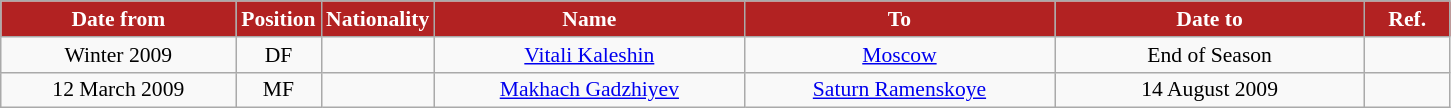<table class="wikitable" style="text-align:center; font-size:90%; ">
<tr>
<th style="background:#B22222; color:white; width:150px;">Date from</th>
<th style="background:#B22222; color:white; width:50px;">Position</th>
<th style="background:#B22222; color:white; width:50px;">Nationality</th>
<th style="background:#B22222; color:white; width:200px;">Name</th>
<th style="background:#B22222; color:white; width:200px;">To</th>
<th style="background:#B22222; color:white; width:200px;">Date to</th>
<th style="background:#B22222; color:white; width:50px;">Ref.</th>
</tr>
<tr>
<td>Winter 2009</td>
<td>DF</td>
<td></td>
<td><a href='#'>Vitali Kaleshin</a></td>
<td><a href='#'>Moscow</a></td>
<td>End of Season</td>
<td></td>
</tr>
<tr>
<td>12 March 2009</td>
<td>MF</td>
<td></td>
<td><a href='#'>Makhach Gadzhiyev</a></td>
<td><a href='#'>Saturn Ramenskoye</a></td>
<td>14 August 2009</td>
<td></td>
</tr>
</table>
